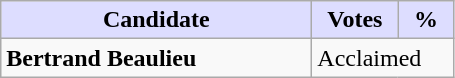<table class="wikitable">
<tr>
<th style="background:#ddf; width:200px;">Candidate</th>
<th style="background:#ddf; width:50px;">Votes</th>
<th style="background:#ddf; width:30px;">%</th>
</tr>
<tr>
<td><strong>Bertrand Beaulieu</strong></td>
<td colspan="2">Acclaimed</td>
</tr>
</table>
